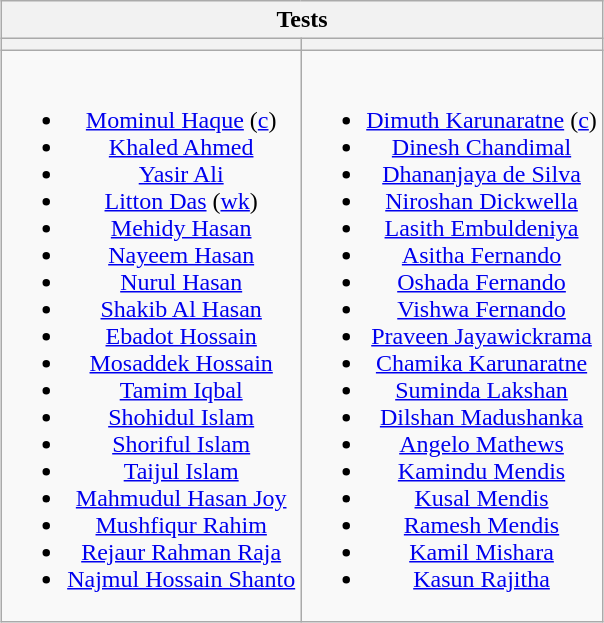<table class="wikitable" style="text-align:center; margin:auto">
<tr>
<th colspan=2>Tests</th>
</tr>
<tr>
<th></th>
<th></th>
</tr>
<tr style="vertical-align:top">
<td><br><ul><li><a href='#'>Mominul Haque</a> (<a href='#'>c</a>)</li><li><a href='#'>Khaled Ahmed</a></li><li><a href='#'>Yasir Ali</a></li><li><a href='#'>Litton Das</a> (<a href='#'>wk</a>)</li><li><a href='#'>Mehidy Hasan</a></li><li><a href='#'>Nayeem Hasan</a></li><li><a href='#'>Nurul Hasan</a></li><li><a href='#'>Shakib Al Hasan</a></li><li><a href='#'>Ebadot Hossain</a></li><li><a href='#'>Mosaddek Hossain</a></li><li><a href='#'>Tamim Iqbal</a></li><li><a href='#'>Shohidul Islam</a></li><li><a href='#'>Shoriful Islam</a></li><li><a href='#'>Taijul Islam</a></li><li><a href='#'>Mahmudul Hasan Joy</a></li><li><a href='#'>Mushfiqur Rahim</a></li><li><a href='#'>Rejaur Rahman Raja</a></li><li><a href='#'>Najmul Hossain Shanto</a></li></ul></td>
<td><br><ul><li><a href='#'>Dimuth Karunaratne</a> (<a href='#'>c</a>)</li><li><a href='#'>Dinesh Chandimal</a></li><li><a href='#'>Dhananjaya de Silva</a></li><li><a href='#'>Niroshan Dickwella</a></li><li><a href='#'>Lasith Embuldeniya</a></li><li><a href='#'>Asitha Fernando</a></li><li><a href='#'>Oshada Fernando</a></li><li><a href='#'>Vishwa Fernando</a></li><li><a href='#'>Praveen Jayawickrama</a></li><li><a href='#'>Chamika Karunaratne</a></li><li><a href='#'>Suminda Lakshan</a></li><li><a href='#'>Dilshan Madushanka</a></li><li><a href='#'>Angelo Mathews</a></li><li><a href='#'>Kamindu Mendis</a></li><li><a href='#'>Kusal Mendis</a></li><li><a href='#'>Ramesh Mendis</a></li><li><a href='#'>Kamil Mishara</a></li><li><a href='#'>Kasun Rajitha</a></li></ul></td>
</tr>
</table>
